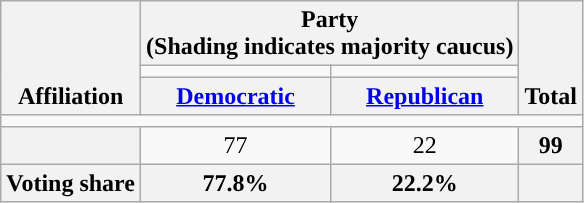<table class=wikitable style="text-align:center">
<tr style="vertical-align:bottom;">
<th rowspan=3>Affiliation</th>
<th colspan=2>Party <div>(Shading indicates majority caucus)</div></th>
<th rowspan=3>Total</th>
</tr>
<tr style="height:5px">
<td style="background-color:"></td>
<td style="background-color:"></td>
</tr>
<tr>
<th><a href='#'>Democratic</a></th>
<th><a href='#'>Republican</a></th>
</tr>
<tr>
<td colspan=5></td>
</tr>
<tr>
<th nowrap style="font-size:80%"></th>
<td>77</td>
<td>22</td>
<th>99</th>
</tr>
<tr>
<th>Voting share</th>
<th>77.8%</th>
<th>22.2%</th>
<th colspan=2></th>
</tr>
</table>
